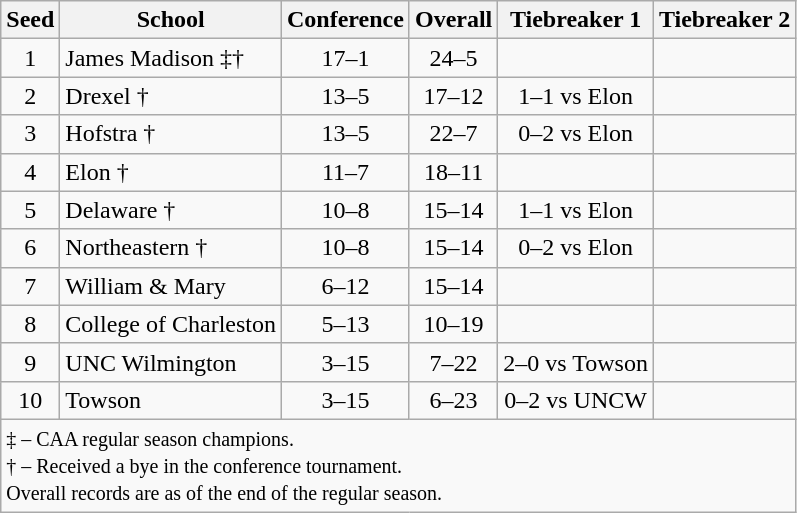<table class="wikitable" style="white-space:nowrap; text-align:center">
<tr>
<th>Seed</th>
<th>School</th>
<th>Conference</th>
<th>Overall</th>
<th>Tiebreaker 1</th>
<th>Tiebreaker 2</th>
</tr>
<tr>
<td>1</td>
<td align=left>James Madison ‡†</td>
<td>17–1</td>
<td>24–5</td>
<td></td>
<td></td>
</tr>
<tr>
<td>2</td>
<td align=left>Drexel †</td>
<td>13–5</td>
<td>17–12</td>
<td>1–1 vs Elon</td>
<td></td>
</tr>
<tr>
<td>3</td>
<td align=left>Hofstra †</td>
<td>13–5</td>
<td>22–7</td>
<td>0–2 vs Elon</td>
<td></td>
</tr>
<tr>
<td>4</td>
<td align=left>Elon †</td>
<td>11–7</td>
<td>18–11</td>
<td></td>
<td></td>
</tr>
<tr>
<td>5</td>
<td align=left>Delaware †</td>
<td>10–8</td>
<td>15–14</td>
<td>1–1 vs Elon</td>
<td></td>
</tr>
<tr>
<td>6</td>
<td align=left>Northeastern †</td>
<td>10–8</td>
<td>15–14</td>
<td>0–2 vs Elon</td>
<td></td>
</tr>
<tr>
<td>7</td>
<td align=left>William & Mary</td>
<td>6–12</td>
<td>15–14</td>
<td></td>
<td></td>
</tr>
<tr>
<td>8</td>
<td align=left>College of Charleston</td>
<td>5–13</td>
<td>10–19</td>
<td></td>
<td></td>
</tr>
<tr>
<td>9</td>
<td align=left>UNC Wilmington</td>
<td>3–15</td>
<td>7–22</td>
<td>2–0 vs Towson</td>
<td></td>
</tr>
<tr>
<td>10</td>
<td align=left>Towson</td>
<td>3–15</td>
<td>6–23</td>
<td>0–2 vs UNCW</td>
<td></td>
</tr>
<tr>
<td colspan=6 align=left><small>‡ – CAA regular season champions.<br>† – Received a bye in the conference tournament.<br>Overall records are as of the end of the regular season.</small></td>
</tr>
</table>
